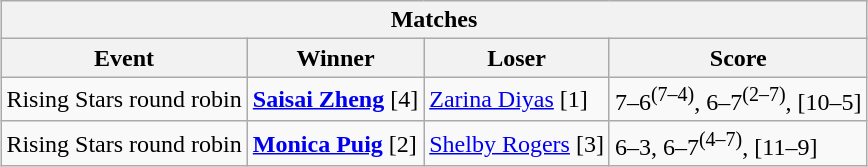<table class="wikitable collapsible uncollapsed" style="margin:1em auto;">
<tr>
<th colspan=4>Matches</th>
</tr>
<tr>
<th>Event</th>
<th>Winner</th>
<th>Loser</th>
<th>Score</th>
</tr>
<tr align=left>
<td>Rising Stars round robin</td>
<td> <strong><a href='#'>Saisai Zheng</a></strong> [4]</td>
<td> <a href='#'>Zarina Diyas</a> [1]</td>
<td>7–6<sup>(7–4)</sup>, 6–7<sup>(2–7)</sup>, [10–5]</td>
</tr>
<tr align=left>
<td>Rising Stars round robin</td>
<td> <strong><a href='#'>Monica Puig</a></strong> [2]</td>
<td> <a href='#'>Shelby Rogers</a> [3]</td>
<td>6–3, 6–7<sup>(4–7)</sup>, [11–9]</td>
</tr>
</table>
